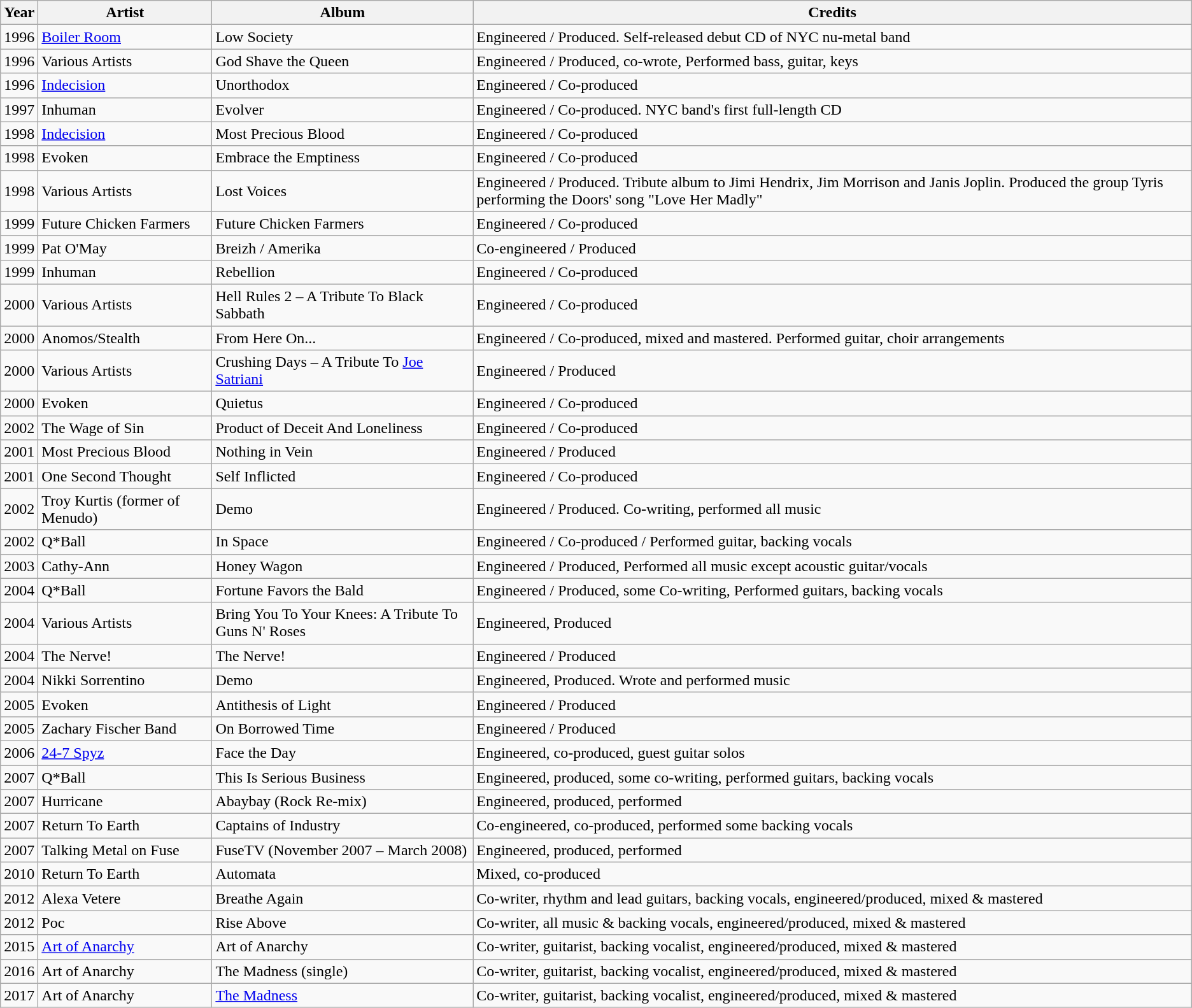<table class="wikitable">
<tr>
<th>Year</th>
<th>Artist</th>
<th>Album</th>
<th>Credits</th>
</tr>
<tr>
<td>1996</td>
<td><a href='#'>Boiler Room</a></td>
<td>Low Society</td>
<td>Engineered / Produced. Self-released debut CD of NYC nu-metal band</td>
</tr>
<tr>
<td>1996</td>
<td>Various Artists</td>
<td>God Shave the Queen</td>
<td>Engineered / Produced, co-wrote, Performed bass, guitar, keys</td>
</tr>
<tr>
<td>1996</td>
<td><a href='#'>Indecision</a></td>
<td>Unorthodox</td>
<td>Engineered / Co-produced</td>
</tr>
<tr>
<td>1997</td>
<td>Inhuman</td>
<td>Evolver</td>
<td>Engineered / Co-produced. NYC band's first full-length CD</td>
</tr>
<tr>
<td>1998</td>
<td><a href='#'>Indecision</a></td>
<td>Most Precious Blood</td>
<td>Engineered / Co-produced</td>
</tr>
<tr>
<td>1998</td>
<td>Evoken</td>
<td>Embrace the Emptiness</td>
<td>Engineered / Co-produced</td>
</tr>
<tr>
<td>1998</td>
<td>Various Artists</td>
<td>Lost Voices</td>
<td>Engineered / Produced. Tribute album to Jimi Hendrix, Jim Morrison and Janis Joplin. Produced the group Tyris performing the Doors' song "Love Her Madly"</td>
</tr>
<tr>
<td>1999</td>
<td>Future Chicken Farmers</td>
<td>Future Chicken Farmers</td>
<td>Engineered / Co-produced</td>
</tr>
<tr>
<td>1999</td>
<td>Pat O'May</td>
<td>Breizh / Amerika</td>
<td>Co-engineered / Produced</td>
</tr>
<tr>
<td>1999</td>
<td>Inhuman</td>
<td>Rebellion</td>
<td>Engineered / Co-produced</td>
</tr>
<tr>
<td>2000</td>
<td>Various Artists</td>
<td>Hell Rules 2 – A Tribute To Black Sabbath</td>
<td>Engineered / Co-produced</td>
</tr>
<tr>
<td>2000</td>
<td>Anomos/Stealth</td>
<td>From Here On...</td>
<td>Engineered / Co-produced, mixed and mastered. Performed guitar, choir arrangements</td>
</tr>
<tr>
<td>2000</td>
<td>Various Artists</td>
<td>Crushing Days – A Tribute To <a href='#'>Joe Satriani</a></td>
<td>Engineered / Produced</td>
</tr>
<tr>
<td>2000</td>
<td>Evoken</td>
<td>Quietus</td>
<td>Engineered / Co-produced</td>
</tr>
<tr>
<td>2002</td>
<td>The Wage of Sin</td>
<td>Product of Deceit And Loneliness</td>
<td>Engineered / Co-produced</td>
</tr>
<tr>
<td>2001</td>
<td>Most Precious Blood</td>
<td>Nothing in Vein</td>
<td>Engineered / Produced</td>
</tr>
<tr>
<td>2001</td>
<td>One Second Thought</td>
<td>Self Inflicted</td>
<td>Engineered / Co-produced</td>
</tr>
<tr>
<td>2002</td>
<td>Troy Kurtis (former of Menudo)</td>
<td>Demo</td>
<td>Engineered / Produced. Co-writing, performed all music</td>
</tr>
<tr>
<td>2002</td>
<td>Q*Ball</td>
<td>In Space</td>
<td>Engineered / Co-produced / Performed guitar, backing vocals</td>
</tr>
<tr>
<td>2003</td>
<td>Cathy-Ann</td>
<td>Honey Wagon</td>
<td>Engineered / Produced, Performed all music except acoustic guitar/vocals</td>
</tr>
<tr>
<td>2004</td>
<td>Q*Ball</td>
<td>Fortune Favors the Bald</td>
<td>Engineered / Produced, some Co-writing, Performed guitars, backing vocals</td>
</tr>
<tr>
<td>2004</td>
<td>Various Artists</td>
<td>Bring You To Your Knees: A Tribute To Guns N' Roses</td>
<td>Engineered, Produced</td>
</tr>
<tr>
<td>2004</td>
<td>The Nerve!</td>
<td>The Nerve!</td>
<td>Engineered / Produced</td>
</tr>
<tr>
<td>2004</td>
<td>Nikki Sorrentino</td>
<td>Demo</td>
<td>Engineered, Produced. Wrote and performed music</td>
</tr>
<tr>
<td>2005</td>
<td>Evoken</td>
<td>Antithesis of Light</td>
<td>Engineered / Produced</td>
</tr>
<tr>
<td>2005</td>
<td>Zachary Fischer Band</td>
<td>On Borrowed Time</td>
<td>Engineered / Produced</td>
</tr>
<tr>
<td>2006</td>
<td><a href='#'>24-7 Spyz</a></td>
<td>Face the Day</td>
<td>Engineered, co-produced, guest guitar solos</td>
</tr>
<tr>
<td>2007</td>
<td>Q*Ball</td>
<td>This Is Serious Business</td>
<td>Engineered, produced, some co-writing, performed guitars, backing vocals</td>
</tr>
<tr>
<td>2007</td>
<td>Hurricane</td>
<td>Abaybay (Rock Re-mix)</td>
<td>Engineered, produced, performed</td>
</tr>
<tr>
<td>2007</td>
<td>Return To Earth</td>
<td>Captains of Industry</td>
<td>Co-engineered, co-produced, performed some backing vocals</td>
</tr>
<tr>
<td>2007</td>
<td>Talking Metal on Fuse</td>
<td>FuseTV (November 2007 – March 2008)</td>
<td>Engineered, produced, performed</td>
</tr>
<tr>
<td>2010</td>
<td>Return To Earth</td>
<td>Automata</td>
<td>Mixed, co-produced</td>
</tr>
<tr>
<td>2012</td>
<td>Alexa Vetere</td>
<td>Breathe Again</td>
<td>Co-writer, rhythm and lead guitars, backing vocals, engineered/produced, mixed & mastered</td>
</tr>
<tr>
<td>2012</td>
<td>Poc</td>
<td>Rise Above</td>
<td>Co-writer, all music & backing vocals, engineered/produced, mixed & mastered</td>
</tr>
<tr>
<td>2015</td>
<td><a href='#'>Art of Anarchy</a></td>
<td>Art of Anarchy</td>
<td>Co-writer, guitarist, backing vocalist, engineered/produced, mixed & mastered</td>
</tr>
<tr>
<td>2016</td>
<td>Art of Anarchy</td>
<td>The Madness (single)</td>
<td>Co-writer, guitarist, backing vocalist, engineered/produced, mixed & mastered</td>
</tr>
<tr>
<td>2017</td>
<td>Art of Anarchy</td>
<td><a href='#'>The Madness</a></td>
<td>Co-writer, guitarist, backing vocalist, engineered/produced, mixed & mastered</td>
</tr>
</table>
